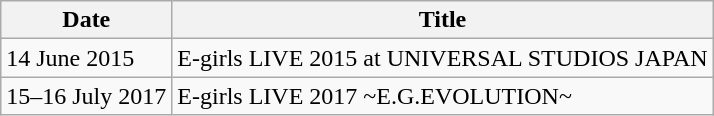<table class="wikitable">
<tr>
<th>Date</th>
<th>Title</th>
</tr>
<tr>
<td>14 June 2015</td>
<td>E-girls LIVE 2015 at UNIVERSAL STUDIOS JAPAN</td>
</tr>
<tr>
<td>15–16 July 2017</td>
<td>E-girls LIVE 2017 ~E.G.EVOLUTION~</td>
</tr>
</table>
